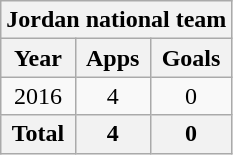<table class="wikitable" style="text-align:center">
<tr>
<th colspan=3>Jordan national team</th>
</tr>
<tr>
<th>Year</th>
<th>Apps</th>
<th>Goals</th>
</tr>
<tr>
<td>2016</td>
<td>4</td>
<td>0</td>
</tr>
<tr>
<th>Total</th>
<th>4</th>
<th>0</th>
</tr>
</table>
